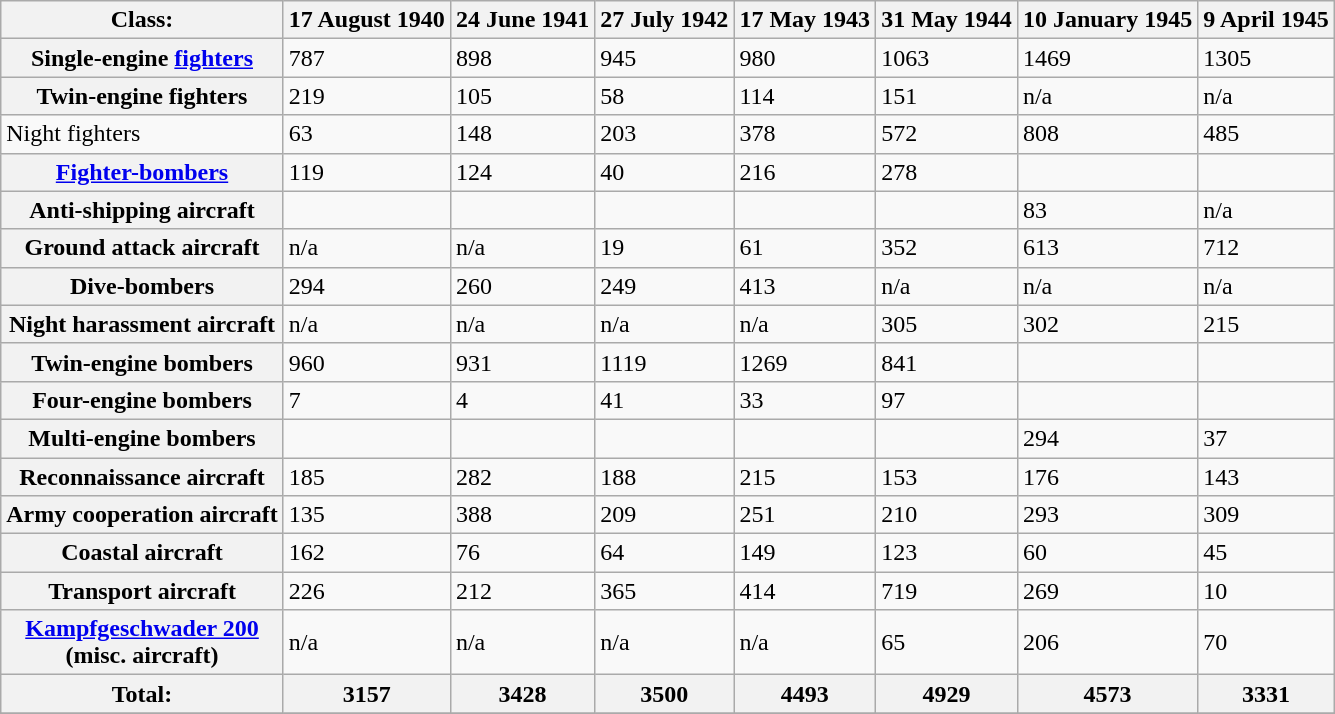<table class="wikitable">
<tr>
<th>Class:</th>
<th>17 August 1940</th>
<th>24 June 1941</th>
<th>27 July 1942</th>
<th>17 May 1943</th>
<th>31 May 1944</th>
<th>10 January 1945</th>
<th>9 April 1945</th>
</tr>
<tr>
<th>Single-engine <a href='#'>fighters</a></th>
<td>787</td>
<td>898</td>
<td>945</td>
<td>980</td>
<td>1063</td>
<td>1469</td>
<td>1305</td>
</tr>
<tr>
<th>Twin-engine fighters</th>
<td>219</td>
<td>105</td>
<td>58</td>
<td>114</td>
<td>151</td>
<td>n/a</td>
<td>n/a</td>
</tr>
<tr>
<td>Night fighters</td>
<td>63</td>
<td>148</td>
<td>203</td>
<td>378</td>
<td>572</td>
<td>808</td>
<td>485</td>
</tr>
<tr>
<th><a href='#'>Fighter-bombers</a></th>
<td>119</td>
<td>124</td>
<td>40</td>
<td>216</td>
<td>278</td>
<td></td>
<td></td>
</tr>
<tr>
<th>Anti-shipping aircraft</th>
<td></td>
<td></td>
<td></td>
<td></td>
<td></td>
<td>83</td>
<td>n/a</td>
</tr>
<tr>
<th>Ground attack aircraft</th>
<td>n/a</td>
<td>n/a</td>
<td>19</td>
<td>61</td>
<td>352</td>
<td>613</td>
<td>712</td>
</tr>
<tr>
<th>Dive-bombers</th>
<td>294</td>
<td>260</td>
<td>249</td>
<td>413</td>
<td>n/a</td>
<td>n/a</td>
<td>n/a</td>
</tr>
<tr>
<th>Night harassment aircraft</th>
<td>n/a</td>
<td>n/a</td>
<td>n/a</td>
<td>n/a</td>
<td>305</td>
<td>302</td>
<td>215</td>
</tr>
<tr>
<th>Twin-engine bombers</th>
<td>960</td>
<td>931</td>
<td>1119</td>
<td>1269</td>
<td>841</td>
<td></td>
<td></td>
</tr>
<tr>
<th>Four-engine bombers</th>
<td>7</td>
<td>4</td>
<td>41</td>
<td>33</td>
<td>97</td>
<td></td>
<td></td>
</tr>
<tr>
<th>Multi-engine bombers</th>
<td></td>
<td></td>
<td></td>
<td></td>
<td></td>
<td>294</td>
<td>37</td>
</tr>
<tr>
<th>Reconnaissance aircraft</th>
<td>185</td>
<td>282</td>
<td>188</td>
<td>215</td>
<td>153</td>
<td>176</td>
<td>143</td>
</tr>
<tr>
<th>Army cooperation aircraft</th>
<td>135</td>
<td>388</td>
<td>209</td>
<td>251</td>
<td>210</td>
<td>293</td>
<td>309</td>
</tr>
<tr>
<th>Coastal aircraft</th>
<td>162</td>
<td>76</td>
<td>64</td>
<td>149</td>
<td>123</td>
<td>60</td>
<td>45</td>
</tr>
<tr>
<th>Transport aircraft</th>
<td>226</td>
<td>212</td>
<td>365</td>
<td>414</td>
<td>719</td>
<td>269</td>
<td>10</td>
</tr>
<tr>
<th><a href='#'>Kampfgeschwader 200</a> <br>(misc. aircraft)</th>
<td>n/a</td>
<td>n/a</td>
<td>n/a</td>
<td>n/a</td>
<td>65</td>
<td>206</td>
<td>70</td>
</tr>
<tr>
<th>Total:</th>
<th>3157</th>
<th>3428</th>
<th>3500</th>
<th>4493</th>
<th>4929</th>
<th>4573</th>
<th>3331</th>
</tr>
<tr>
</tr>
</table>
